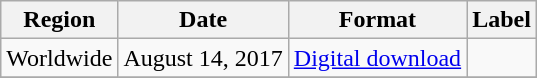<table class="wikitable">
<tr>
<th>Region</th>
<th>Date</th>
<th>Format</th>
<th>Label</th>
</tr>
<tr>
<td>Worldwide</td>
<td>August 14, 2017</td>
<td><a href='#'>Digital download</a></td>
<td></td>
</tr>
<tr>
</tr>
</table>
